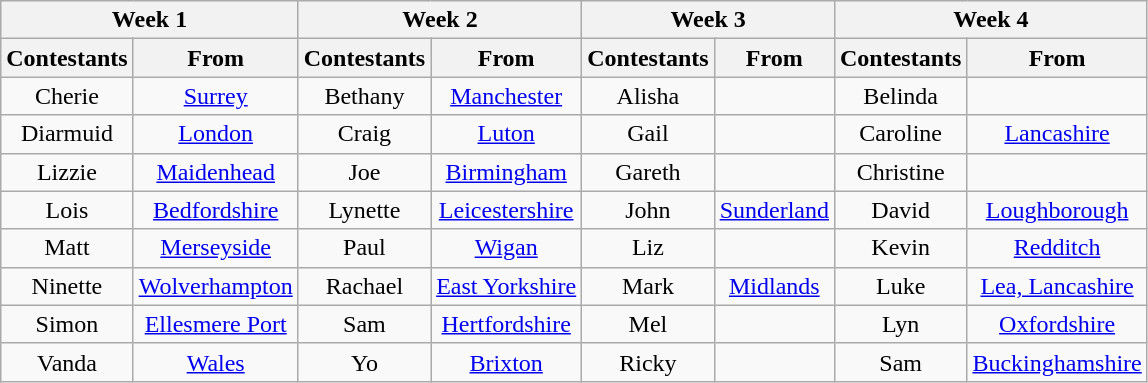<table class="wikitable" style="text-align:center;">
<tr>
<th colspan="2">Week 1</th>
<th colspan="2">Week 2</th>
<th colspan="2">Week 3</th>
<th colspan="2">Week 4</th>
</tr>
<tr>
<th>Contestants</th>
<th>From</th>
<th>Contestants</th>
<th>From</th>
<th>Contestants</th>
<th>From</th>
<th>Contestants</th>
<th>From</th>
</tr>
<tr>
<td>Cherie</td>
<td><a href='#'>Surrey</a></td>
<td>Bethany</td>
<td><a href='#'>Manchester</a></td>
<td>Alisha</td>
<td></td>
<td>Belinda</td>
<td></td>
</tr>
<tr>
<td>Diarmuid</td>
<td><a href='#'>London</a></td>
<td>Craig</td>
<td><a href='#'>Luton</a></td>
<td>Gail</td>
<td></td>
<td>Caroline</td>
<td><a href='#'>Lancashire</a></td>
</tr>
<tr>
<td>Lizzie</td>
<td><a href='#'>Maidenhead</a></td>
<td>Joe</td>
<td><a href='#'>Birmingham</a></td>
<td>Gareth</td>
<td></td>
<td>Christine</td>
<td></td>
</tr>
<tr>
<td>Lois</td>
<td><a href='#'>Bedfordshire</a></td>
<td>Lynette</td>
<td><a href='#'>Leicestershire</a></td>
<td>John</td>
<td><a href='#'>Sunderland</a></td>
<td>David</td>
<td><a href='#'>Loughborough</a></td>
</tr>
<tr>
<td>Matt</td>
<td><a href='#'>Merseyside</a></td>
<td>Paul</td>
<td><a href='#'>Wigan</a></td>
<td>Liz</td>
<td></td>
<td>Kevin</td>
<td><a href='#'>Redditch</a></td>
</tr>
<tr>
<td>Ninette</td>
<td><a href='#'>Wolverhampton</a></td>
<td>Rachael</td>
<td><a href='#'>East Yorkshire</a></td>
<td>Mark</td>
<td><a href='#'>Midlands</a></td>
<td>Luke</td>
<td><a href='#'>Lea, Lancashire</a></td>
</tr>
<tr>
<td>Simon</td>
<td><a href='#'>Ellesmere Port</a></td>
<td>Sam</td>
<td><a href='#'>Hertfordshire</a></td>
<td>Mel</td>
<td></td>
<td>Lyn</td>
<td><a href='#'>Oxfordshire</a></td>
</tr>
<tr>
<td>Vanda</td>
<td><a href='#'>Wales</a></td>
<td>Yo</td>
<td><a href='#'>Brixton</a></td>
<td>Ricky</td>
<td></td>
<td>Sam</td>
<td><a href='#'>Buckinghamshire</a></td>
</tr>
</table>
